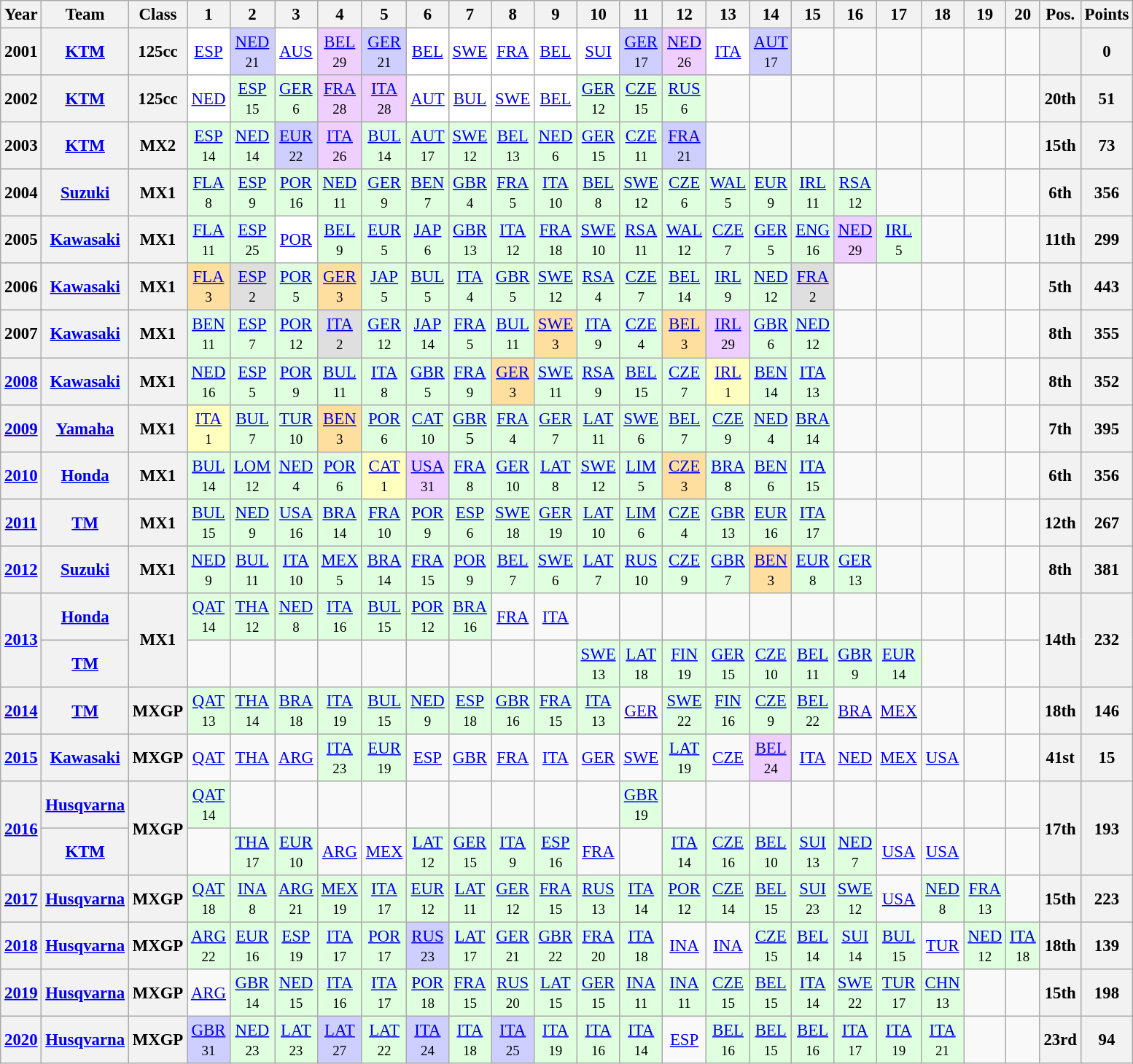<table class="wikitable" style="text-align:center; font-size:95%">
<tr>
<th>Year</th>
<th>Team</th>
<th>Class</th>
<th>1</th>
<th>2</th>
<th>3</th>
<th>4</th>
<th>5</th>
<th>6</th>
<th>7</th>
<th>8</th>
<th>9</th>
<th>10</th>
<th>11</th>
<th>12</th>
<th>13</th>
<th>14</th>
<th>15</th>
<th>16</th>
<th>17</th>
<th>18</th>
<th>19</th>
<th>20</th>
<th>Pos.</th>
<th>Points</th>
</tr>
<tr>
<th>2001</th>
<th><a href='#'>KTM</a></th>
<th>125cc</th>
<td style="background:#FFFFFF;"><a href='#'>ESP</a><br><small></small></td>
<td style="background:#CFCFFF;"><a href='#'>NED</a><br><small>21</small></td>
<td style="background:#FFFFFF;"><a href='#'>AUS</a><br><small></small></td>
<td style="background:#EFCFFF;"><a href='#'>BEL</a><br><small>29</small></td>
<td style="background:#CFCFFF;"><a href='#'>GER</a><br><small>21</small></td>
<td style="background:#FFFFFF;"><a href='#'>BEL</a><br><small></small></td>
<td style="background:#FFFFFF;"><a href='#'>SWE</a><br><small></small></td>
<td style="background:#FFFFFF;"><a href='#'>FRA</a><br><small></small></td>
<td style="background:#FFFFFF;"><a href='#'>BEL</a><br><small></small></td>
<td style="background:#FFFFFF;"><a href='#'>SUI</a><br><small></small></td>
<td style="background:#CFCFFF;"><a href='#'>GER</a><br><small>17</small></td>
<td style="background:#EFCFFF;"><a href='#'>NED</a><br><small>26</small></td>
<td style="background:#FFFFFF;"><a href='#'>ITA</a><br><small></small></td>
<td style="background:#CFCFFF;"><a href='#'>AUT</a><br><small>17</small></td>
<td></td>
<td></td>
<td></td>
<td></td>
<td></td>
<td></td>
<th></th>
<th>0</th>
</tr>
<tr>
<th>2002</th>
<th><a href='#'>KTM</a></th>
<th>125cc</th>
<td style="background:#FFFFFF;"><a href='#'>NED</a><br><small></small></td>
<td style="background:#DFFFDF;"><a href='#'>ESP</a><br><small>15</small></td>
<td style="background:#DFFFDF;"><a href='#'>GER</a><br><small>6</small></td>
<td style="background:#EFCFFF;"><a href='#'>FRA</a><br><small>28</small></td>
<td style="background:#EFCFFF;"><a href='#'>ITA</a><br><small>28</small></td>
<td style="background:#FFFFFF;"><a href='#'>AUT</a><br><small></small></td>
<td style="background:#FFFFFF;"><a href='#'>BUL</a><br><small></small></td>
<td style="background:#FFFFFF;"><a href='#'>SWE</a><br><small></small></td>
<td style="background:#FFFFFF;"><a href='#'>BEL</a><br><small></small></td>
<td style="background:#DFFFDF;"><a href='#'>GER</a><br><small>12</small></td>
<td style="background:#DFFFDF;"><a href='#'>CZE</a><br><small>15</small></td>
<td style="background:#DFFFDF;"><a href='#'>RUS</a><br><small>6</small></td>
<td></td>
<td></td>
<td></td>
<td></td>
<td></td>
<td></td>
<td></td>
<td></td>
<th>20th</th>
<th>51</th>
</tr>
<tr>
<th>2003</th>
<th><a href='#'>KTM</a></th>
<th>MX2</th>
<td style="background:#DFFFDF;"><a href='#'>ESP</a><br><small>14</small></td>
<td style="background:#DFFFDF;"><a href='#'>NED</a><br><small>14</small></td>
<td style="background:#CFCFFF;"><a href='#'>EUR</a><br><small>22</small></td>
<td style="background:#EFCFFF;"><a href='#'>ITA</a><br><small>26</small></td>
<td style="background:#DFFFDF;"><a href='#'>BUL</a><br><small>14</small></td>
<td style="background:#DFFFDF;"><a href='#'>AUT</a><br><small>17</small></td>
<td style="background:#DFFFDF;"><a href='#'>SWE</a><br><small>12</small></td>
<td style="background:#DFFFDF;"><a href='#'>BEL</a><br><small>13</small></td>
<td style="background:#DFFFDF;"><a href='#'>NED</a><br><small>6</small></td>
<td style="background:#DFFFDF;"><a href='#'>GER</a><br><small>15</small></td>
<td style="background:#DFFFDF;"><a href='#'>CZE</a><br><small>11</small></td>
<td style="background:#CFCFFF;"><a href='#'>FRA</a><br><small>21</small></td>
<td></td>
<td></td>
<td></td>
<td></td>
<td></td>
<td></td>
<td></td>
<td></td>
<th>15th</th>
<th>73</th>
</tr>
<tr>
<th>2004</th>
<th><a href='#'>Suzuki</a></th>
<th>MX1</th>
<td style="background:#DFFFDF;"><a href='#'>FLA</a><br><small>8</small></td>
<td style="background:#DFFFDF;"><a href='#'>ESP</a><br><small>9</small></td>
<td style="background:#DFFFDF;"><a href='#'>POR</a><br><small>16</small></td>
<td style="background:#DFFFDF;"><a href='#'>NED</a><br><small>11</small></td>
<td style="background:#DFFFDF;"><a href='#'>GER</a><br><small>9</small></td>
<td style="background:#DFFFDF;"><a href='#'>BEN</a><br><small>7</small></td>
<td style="background:#DFFFDF;"><a href='#'>GBR</a><br><small>4</small></td>
<td style="background:#DFFFDF;"><a href='#'>FRA</a><br><small>5</small></td>
<td style="background:#DFFFDF;"><a href='#'>ITA</a><br><small>10</small></td>
<td style="background:#DFFFDF;"><a href='#'>BEL</a><br><small>8</small></td>
<td style="background:#DFFFDF;"><a href='#'>SWE</a><br><small>12</small></td>
<td style="background:#DFFFDF;"><a href='#'>CZE</a><br><small>6</small></td>
<td style="background:#DFFFDF;"><a href='#'>WAL</a><br><small>5</small></td>
<td style="background:#DFFFDF;"><a href='#'>EUR</a><br><small>9</small></td>
<td style="background:#DFFFDF;"><a href='#'>IRL</a><br><small>11</small></td>
<td style="background:#DFFFDF;"><a href='#'>RSA</a><br><small>12</small></td>
<td></td>
<td></td>
<td></td>
<td></td>
<th>6th</th>
<th>356</th>
</tr>
<tr>
<th>2005</th>
<th><a href='#'>Kawasaki</a></th>
<th>MX1</th>
<td style="background:#DFFFDF;"><a href='#'>FLA</a><br><small>11</small></td>
<td style="background:#DFFFDF;"><a href='#'>ESP</a><br><small>25</small></td>
<td style="background:#FFFFFF;"><a href='#'>POR</a><br><small></small></td>
<td style="background:#DFFFDF;"><a href='#'>BEL</a><br><small>9</small></td>
<td style="background:#DFFFDF;"><a href='#'>EUR</a><br><small>5</small></td>
<td style="background:#DFFFDF;"><a href='#'>JAP</a><br><small>6</small></td>
<td style="background:#DFFFDF;"><a href='#'>GBR</a><br><small>13</small></td>
<td style="background:#DFFFDF;"><a href='#'>ITA</a><br><small>12</small></td>
<td style="background:#DFFFDF;"><a href='#'>FRA</a><br><small>18</small></td>
<td style="background:#DFFFDF;"><a href='#'>SWE</a><br><small>10</small></td>
<td style="background:#DFFFDF;"><a href='#'>RSA</a><br><small>11</small></td>
<td style="background:#DFFFDF;"><a href='#'>WAL</a><br><small>12</small></td>
<td style="background:#DFFFDF;"><a href='#'>CZE</a><br><small>7</small></td>
<td style="background:#DFFFDF;"><a href='#'>GER</a><br><small>5</small></td>
<td style="background:#DFFFDF;"><a href='#'>ENG</a><br><small>16</small></td>
<td style="background:#EFCFFF;"><a href='#'>NED</a><br><small>29</small></td>
<td style="background:#DFFFDF;"><a href='#'>IRL</a><br><small>5</small></td>
<td></td>
<td></td>
<td></td>
<th>11th</th>
<th>299</th>
</tr>
<tr>
<th>2006</th>
<th><a href='#'>Kawasaki</a></th>
<th>MX1</th>
<td style="background:#FFDF9F;"><a href='#'>FLA</a><br><small>3</small></td>
<td style="background:#DFDFDF;"><a href='#'>ESP</a><br><small>2</small></td>
<td style="background:#DFFFDF;"><a href='#'>POR</a><br><small>5</small></td>
<td style="background:#FFDF9F;"><a href='#'>GER</a><br><small>3</small></td>
<td style="background:#DFFFDF;"><a href='#'>JAP</a><br><small>5</small></td>
<td style="background:#DFFFDF;"><a href='#'>BUL</a><br><small>5</small></td>
<td style="background:#DFFFDF;"><a href='#'>ITA</a><br><small>4</small></td>
<td style="background:#DFFFDF;"><a href='#'>GBR</a><br><small>5</small></td>
<td style="background:#DFFFDF;"><a href='#'>SWE</a><br><small>12</small></td>
<td style="background:#DFFFDF;"><a href='#'>RSA</a><br><small>4</small></td>
<td style="background:#DFFFDF;"><a href='#'>CZE</a><br><small>7</small></td>
<td style="background:#DFFFDF;"><a href='#'>BEL</a><br><small>14</small></td>
<td style="background:#DFFFDF;"><a href='#'>IRL</a><br><small>9</small></td>
<td style="background:#DFFFDF;"><a href='#'>NED</a><br><small>12</small></td>
<td style="background:#DFDFDF;"><a href='#'>FRA</a><br><small>2</small></td>
<td></td>
<td></td>
<td></td>
<td></td>
<td></td>
<th>5th</th>
<th>443</th>
</tr>
<tr>
<th>2007</th>
<th><a href='#'>Kawasaki</a></th>
<th>MX1</th>
<td style="background:#DFFFDF;"><a href='#'>BEN</a><br><small>11</small></td>
<td style="background:#DFFFDF;"><a href='#'>ESP</a><br><small>7</small></td>
<td style="background:#DFFFDF;"><a href='#'>POR</a><br><small>12</small></td>
<td style="background:#DFDFDF;"><a href='#'>ITA</a><br><small>2</small></td>
<td style="background:#DFFFDF;"><a href='#'>GER</a><br><small>12</small></td>
<td style="background:#DFFFDF;"><a href='#'>JAP</a><br><small>14</small></td>
<td style="background:#DFFFDF;"><a href='#'>FRA</a><br><small>5</small></td>
<td style="background:#DFFFDF;"><a href='#'>BUL</a><br><small>11</small></td>
<td style="background:#FFDF9F;"><a href='#'>SWE</a><br><small>3</small></td>
<td style="background:#DFFFDF;"><a href='#'>ITA</a><br><small>9</small></td>
<td style="background:#DFFFDF;"><a href='#'>CZE</a><br><small>4</small></td>
<td style="background:#FFDF9F;"><a href='#'>BEL</a><br><small>3</small></td>
<td style="background:#EFCFFF;"><a href='#'>IRL</a><br><small>29</small></td>
<td style="background:#DFFFDF;"><a href='#'>GBR</a><br><small>6</small></td>
<td style="background:#DFFFDF;"><a href='#'>NED</a><br><small>12</small></td>
<td></td>
<td></td>
<td></td>
<td></td>
<td></td>
<th>8th</th>
<th>355</th>
</tr>
<tr>
<th><a href='#'>2008</a></th>
<th><a href='#'>Kawasaki</a></th>
<th>MX1</th>
<td style="background:#DFFFDF;"><a href='#'>NED</a><br><small>16</small></td>
<td style="background:#DFFFDF;"><a href='#'>ESP</a><br><small>5</small></td>
<td style="background:#DFFFDF;"><a href='#'>POR</a><br><small>9</small></td>
<td style="background:#DFFFDF;"><a href='#'>BUL</a><br><small>11</small></td>
<td style="background:#DFFFDF;"><a href='#'>ITA</a><br><small>8</small></td>
<td style="background:#DFFFDF;"><a href='#'>GBR</a><br><small>5</small></td>
<td style="background:#DFFFDF;"><a href='#'>FRA</a><br><small>9</small></td>
<td style="background:#FFDF9F;"><a href='#'>GER</a><br><small>3</small></td>
<td style="background:#DFFFDF;"><a href='#'>SWE</a><br><small>11</small></td>
<td style="background:#DFFFDF;"><a href='#'>RSA</a><br><small>9</small></td>
<td style="background:#DFFFDF;"><a href='#'>BEL</a><br><small>15</small></td>
<td style="background:#DFFFDF;"><a href='#'>CZE</a><br><small>7</small></td>
<td style="background:#FFFFBF;"><a href='#'>IRL</a><br><small>1</small></td>
<td style="background:#DFFFDF;"><a href='#'>BEN</a><br><small>14</small></td>
<td style="background:#DFFFDF;"><a href='#'>ITA</a><br><small>13</small></td>
<td></td>
<td></td>
<td></td>
<td></td>
<td></td>
<th>8th</th>
<th>352</th>
</tr>
<tr>
<th><a href='#'>2009</a></th>
<th><a href='#'>Yamaha</a></th>
<th>MX1</th>
<td style="background:#FFFFBF;"><a href='#'>ITA</a><br><small>1</small></td>
<td style="background:#DFFFDF;"><a href='#'>BUL</a><br><small>7</small></td>
<td style="background:#DFFFDF;"><a href='#'>TUR</a><br><small>10</small></td>
<td style="background:#FFDF9F;"><a href='#'>BEN</a><br><small>3</small></td>
<td style="background:#DFFFDF;"><a href='#'>POR</a><br><small>6</small></td>
<td style="background:#DFFFDF;"><a href='#'>CAT</a><br><small>10</small></td>
<td style="background:#DFFFDF;"><a href='#'>GBR</a><br>5<small></small></td>
<td style="background:#DFFFDF;"><a href='#'>FRA</a><br><small>4</small></td>
<td style="background:#DFFFDF;"><a href='#'>GER</a><br><small>7</small></td>
<td style="background:#DFFFDF;"><a href='#'>LAT</a><br><small>11</small></td>
<td style="background:#DFFFDF;"><a href='#'>SWE</a><br><small>6</small></td>
<td style="background:#DFFFDF;"><a href='#'>BEL</a><br><small>7</small></td>
<td style="background:#DFFFDF;"><a href='#'>CZE</a><br><small>9</small></td>
<td style="background:#DFFFDF;"><a href='#'>NED</a><br><small>4</small></td>
<td style="background:#DFFFDF;"><a href='#'>BRA</a><br><small>14</small></td>
<td></td>
<td></td>
<td></td>
<td></td>
<td></td>
<th>7th</th>
<th>395</th>
</tr>
<tr>
<th><a href='#'>2010</a></th>
<th><a href='#'>Honda</a></th>
<th>MX1</th>
<td style="background:#DFFFDF;"><a href='#'>BUL</a><br><small>14</small></td>
<td style="background:#DFFFDF;"><a href='#'>LOM</a><br><small>12</small></td>
<td style="background:#DFFFDF;"><a href='#'>NED</a><br><small>4</small></td>
<td style="background:#DFFFDF;"><a href='#'>POR</a><br><small>6</small></td>
<td style="background:#FFFFBF;"><a href='#'>CAT</a><br><small>1</small></td>
<td style="background:#EFCFFF;"><a href='#'>USA</a><br><small>31</small></td>
<td style="background:#DFFFDF;"><a href='#'>FRA</a><br><small>8</small></td>
<td style="background:#DFFFDF;"><a href='#'>GER</a><br><small>10</small></td>
<td style="background:#DFFFDF;"><a href='#'>LAT</a><br><small>8</small></td>
<td style="background:#DFFFDF;"><a href='#'>SWE</a><br><small>12</small></td>
<td style="background:#DFFFDF;"><a href='#'>LIM</a><br><small>5</small></td>
<td style="background:#FFDF9F;"><a href='#'>CZE</a><br><small>3</small></td>
<td style="background:#DFFFDF;"><a href='#'>BRA</a><br><small>8</small></td>
<td style="background:#DFFFDF;"><a href='#'>BEN</a><br><small>6</small></td>
<td style="background:#DFFFDF;"><a href='#'>ITA</a><br><small>15</small></td>
<td></td>
<td></td>
<td></td>
<td></td>
<td></td>
<th>6th</th>
<th>356</th>
</tr>
<tr>
<th><a href='#'>2011</a></th>
<th><a href='#'>TM</a></th>
<th>MX1</th>
<td style="background:#DFFFDF;"><a href='#'>BUL</a><br><small>15</small></td>
<td style="background:#DFFFDF;"><a href='#'>NED</a><br><small>9</small></td>
<td style="background:#DFFFDF;"><a href='#'>USA</a><br><small>16</small></td>
<td style="background:#DFFFDF;"><a href='#'>BRA</a><br><small>14</small></td>
<td style="background:#DFFFDF;"><a href='#'>FRA</a><br><small>10</small></td>
<td style="background:#DFFFDF;"><a href='#'>POR</a><br><small>9</small></td>
<td style="background:#DFFFDF;"><a href='#'>ESP</a><br><small>6</small></td>
<td style="background:#DFFFDF;"><a href='#'>SWE</a><br><small>18</small></td>
<td style="background:#DFFFDF;"><a href='#'>GER</a><br><small>19</small></td>
<td style="background:#DFFFDF;"><a href='#'>LAT</a><br><small>10</small></td>
<td style="background:#DFFFDF;"><a href='#'>LIM</a><br><small>6</small></td>
<td style="background:#DFFFDF;"><a href='#'>CZE</a><br><small>4</small></td>
<td style="background:#DFFFDF;"><a href='#'>GBR</a><br><small>13</small></td>
<td style="background:#DFFFDF;"><a href='#'>EUR</a><br><small>16</small></td>
<td style="background:#DFFFDF;"><a href='#'>ITA</a><br><small>17</small></td>
<td></td>
<td></td>
<td></td>
<td></td>
<td></td>
<th>12th</th>
<th>267</th>
</tr>
<tr>
<th><a href='#'>2012</a></th>
<th><a href='#'>Suzuki</a></th>
<th>MX1</th>
<td style="background:#DFFFDF;"><a href='#'>NED</a><br><small>9</small></td>
<td style="background:#DFFFDF;"><a href='#'>BUL</a><br><small>11</small></td>
<td style="background:#DFFFDF;"><a href='#'>ITA</a><br><small>10</small></td>
<td style="background:#DFFFDF;"><a href='#'>MEX</a><br><small>5</small></td>
<td style="background:#DFFFDF;"><a href='#'>BRA</a><br><small>14</small></td>
<td style="background:#DFFFDF;"><a href='#'>FRA</a><br><small>15</small></td>
<td style="background:#DFFFDF;"><a href='#'>POR</a><br><small>9</small></td>
<td style="background:#DFFFDF;"><a href='#'>BEL</a><br><small>7</small></td>
<td style="background:#DFFFDF;"><a href='#'>SWE</a><br><small>6</small></td>
<td style="background:#DFFFDF;"><a href='#'>LAT</a><br><small>7</small></td>
<td style="background:#DFFFDF;"><a href='#'>RUS</a><br><small>10</small></td>
<td style="background:#DFFFDF;"><a href='#'>CZE</a><br><small>9</small></td>
<td style="background:#DFFFDF;"><a href='#'>GBR</a><br><small>7</small></td>
<td style="background:#FFDF9F;"><a href='#'>BEN</a><br><small>3</small></td>
<td style="background:#DFFFDF;"><a href='#'>EUR</a><br><small>8</small></td>
<td style="background:#DFFFDF;"><a href='#'>GER</a><br><small>13</small></td>
<td></td>
<td></td>
<td></td>
<td></td>
<th>8th</th>
<th>381</th>
</tr>
<tr>
<th rowspan=2><a href='#'>2013</a></th>
<th><a href='#'>Honda</a></th>
<th rowspan=2>MX1</th>
<td style="background:#DFFFDF;"><a href='#'>QAT</a><br><small>14</small></td>
<td style="background:#DFFFDF;"><a href='#'>THA</a><br><small>12</small></td>
<td style="background:#DFFFDF;"><a href='#'>NED</a><br><small>8</small></td>
<td style="background:#DFFFDF;"><a href='#'>ITA</a><br><small>16</small></td>
<td style="background:#DFFFDF;"><a href='#'>BUL</a><br><small>15</small></td>
<td style="background:#DFFFDF;"><a href='#'>POR</a><br><small>12</small></td>
<td style="background:#DFFFDF;"><a href='#'>BRA</a><br><small>16</small></td>
<td style="background:;""#FFFFFF><a href='#'>FRA</a><br><small></small></td>
<td style="background:;""#FFFFFF><a href='#'>ITA</a><br><small></small></td>
<td></td>
<td></td>
<td></td>
<td></td>
<td></td>
<td></td>
<td></td>
<td></td>
<td></td>
<td></td>
<td></td>
<th rowspan=2>14th</th>
<th rowspan=2>232</th>
</tr>
<tr>
<th><a href='#'>TM</a></th>
<td></td>
<td></td>
<td></td>
<td></td>
<td></td>
<td></td>
<td></td>
<td></td>
<td></td>
<td style="background:#DFFFDF;"><a href='#'>SWE</a><br><small>13</small></td>
<td style="background:#DFFFDF;"><a href='#'>LAT</a><br><small>18</small></td>
<td style="background:#DFFFDF;"><a href='#'>FIN</a><br><small>19</small></td>
<td style="background:#DFFFDF;"><a href='#'>GER</a><br><small>15</small></td>
<td style="background:#DFFFDF;"><a href='#'>CZE</a><br><small>10</small></td>
<td style="background:#DFFFDF;"><a href='#'>BEL</a><br><small>11</small></td>
<td style="background:#DFFFDF;"><a href='#'>GBR</a><br><small>9</small></td>
<td style="background:#DFFFDF;"><a href='#'>EUR</a><br><small>14</small></td>
<td></td>
<td></td>
<td></td>
</tr>
<tr>
<th><a href='#'>2014</a></th>
<th><a href='#'>TM</a></th>
<th>MXGP</th>
<td style="background:#DFFFDF;"><a href='#'>QAT</a><br><small>13</small></td>
<td style="background:#DFFFDF;"><a href='#'>THA</a><br><small>14</small></td>
<td style="background:#DFFFDF;"><a href='#'>BRA</a><br><small>18</small></td>
<td style="background:#DFFFDF;"><a href='#'>ITA</a><br><small>19</small></td>
<td style="background:#DFFFDF;"><a href='#'>BUL</a><br><small>15</small></td>
<td style="background:#DFFFDF;"><a href='#'>NED</a><br><small>9</small></td>
<td style="background:#DFFFDF;"><a href='#'>ESP</a><br><small>18</small></td>
<td style="background:#DFFFDF;"><a href='#'>GBR</a><br><small>16</small></td>
<td style="background:#DFFFDF;"><a href='#'>FRA</a><br><small>15</small></td>
<td style="background:#DFFFDF;"><a href='#'>ITA</a><br><small>13</small></td>
<td style="background:;""#FFFFFF><a href='#'>GER</a><br><small></small></td>
<td style="background:#DFFFDF;"><a href='#'>SWE</a><br><small>22</small></td>
<td style="background:#DFFFDF;"><a href='#'>FIN</a><br><small>16</small></td>
<td style="background:#DFFFDF;"><a href='#'>CZE</a><br><small>9</small></td>
<td style="background:#DFFFDF;"><a href='#'>BEL</a><br><small>22</small></td>
<td style="background:;""#FFFFFF><a href='#'>BRA</a><br><small></small></td>
<td style="background:;""#FFFFFF><a href='#'>MEX</a><br><small></small></td>
<td></td>
<td></td>
<td></td>
<th>18th</th>
<th>146</th>
</tr>
<tr>
<th><a href='#'>2015</a></th>
<th><a href='#'>Kawasaki</a></th>
<th>MXGP</th>
<td style="background:;""#FFFFFF><a href='#'>QAT</a><br><small></small></td>
<td style="background:;""#FFFFFF><a href='#'>THA</a><br><small></small></td>
<td style="background:;""#FFFFFF><a href='#'>ARG</a><br><small></small></td>
<td style="background:#DFFFDF;"><a href='#'>ITA</a><br><small>23</small></td>
<td style="background:#DFFFDF;"><a href='#'>EUR</a><br><small>19</small></td>
<td style="background:;""#FFFFFF><a href='#'>ESP</a><br><small></small></td>
<td style="background:;""#FFFFFF><a href='#'>GBR</a><br><small></small></td>
<td style="background:;""#FFFFFF><a href='#'>FRA</a><br><small></small></td>
<td style="background:;""#FFFFFF><a href='#'>ITA</a><br><small></small></td>
<td style="background:;""#FFFFFF><a href='#'>GER</a><br><small></small></td>
<td style="background:;""#FFFFFF><a href='#'>SWE</a><br><small></small></td>
<td style="background:#DFFFDF;"><a href='#'>LAT</a><br><small>19</small></td>
<td style="background:;""#FFFFFF><a href='#'>CZE</a><br><small></small></td>
<td style="background:#EFCFFF;"><a href='#'>BEL</a><br><small>24</small></td>
<td style="background:;""#FFFFFF><a href='#'>ITA</a><br><small></small></td>
<td style="background:;""#FFFFFF><a href='#'>NED</a><br><small></small></td>
<td style="background:;""#FFFFFF><a href='#'>MEX</a><br><small></small></td>
<td style="background:;""#FFFFFF><a href='#'>USA</a><br><small></small></td>
<td></td>
<td></td>
<th>41st</th>
<th>15</th>
</tr>
<tr>
<th rowspan=2><a href='#'>2016</a></th>
<th><a href='#'>Husqvarna</a></th>
<th rowspan=2>MXGP</th>
<td style="background:#DFFFDF;"><a href='#'>QAT</a><br><small>14</small></td>
<td></td>
<td></td>
<td></td>
<td></td>
<td></td>
<td></td>
<td></td>
<td></td>
<td></td>
<td style="background:#DFFFDF;"><a href='#'>GBR</a><br><small>19</small></td>
<td></td>
<td></td>
<td></td>
<td></td>
<td></td>
<td></td>
<td></td>
<td></td>
<td></td>
<th rowspan=2>17th</th>
<th rowspan=2>193</th>
</tr>
<tr>
<th><a href='#'>KTM</a></th>
<td></td>
<td style="background:#DFFFDF;"><a href='#'>THA</a><br><small>17</small></td>
<td style="background:#DFFFDF;"><a href='#'>EUR</a><br><small>10</small></td>
<td style="background:;""#FFFFFF><a href='#'>ARG</a><br><small></small></td>
<td style="background:;""#FFFFFF><a href='#'>MEX</a><br><small></small></td>
<td style="background:#DFFFDF;"><a href='#'>LAT</a><br><small>12</small></td>
<td style="background:#DFFFDF;"><a href='#'>GER</a><br><small>15</small></td>
<td style="background:#DFFFDF;"><a href='#'>ITA</a><br><small>9</small></td>
<td style="background:#DFFFDF;"><a href='#'>ESP</a><br><small>16</small></td>
<td style="background:;""#FFFFFF><a href='#'>FRA</a><br><small></small></td>
<td></td>
<td style="background:#DFFFDF;"><a href='#'>ITA</a><br><small>14</small></td>
<td style="background:#DFFFDF;"><a href='#'>CZE</a><br><small>16</small></td>
<td style="background:#DFFFDF;"><a href='#'>BEL</a><br><small>10</small></td>
<td style="background:#DFFFDF;"><a href='#'>SUI</a><br><small>13</small></td>
<td style="background:#DFFFDF;"><a href='#'>NED</a><br><small>7</small></td>
<td style="background:;""#FFFFFF><a href='#'>USA</a><br><small></small></td>
<td style="background:;""#FFFFFF><a href='#'>USA</a><br><small></small></td>
<td></td>
<td></td>
</tr>
<tr>
<th><a href='#'>2017</a></th>
<th><a href='#'>Husqvarna</a></th>
<th>MXGP</th>
<td style="background:#DFFFDF;"><a href='#'>QAT</a><br><small>18</small></td>
<td style="background:#DFFFDF;"><a href='#'>INA</a><br><small>8</small></td>
<td style="background:#DFFFDF;"><a href='#'>ARG</a><br><small>21</small></td>
<td style="background:#DFFFDF;"><a href='#'>MEX</a><br><small>19</small></td>
<td style="background:#DFFFDF;"><a href='#'>ITA</a><br><small>17</small></td>
<td style="background:#DFFFDF;"><a href='#'>EUR</a><br><small>12</small></td>
<td style="background:#DFFFDF;"><a href='#'>LAT</a><br><small>11</small></td>
<td style="background:#DFFFDF;"><a href='#'>GER</a><br><small>12</small></td>
<td style="background:#DFFFDF;"><a href='#'>FRA</a><br><small>15</small></td>
<td style="background:#DFFFDF;"><a href='#'>RUS</a><br><small>13</small></td>
<td style="background:#DFFFDF;"><a href='#'>ITA</a><br><small>14</small></td>
<td style="background:#DFFFDF;"><a href='#'>POR</a><br><small>12</small></td>
<td style="background:#DFFFDF;"><a href='#'>CZE</a><br><small>14</small></td>
<td style="background:#DFFFDF;"><a href='#'>BEL</a><br><small>15</small></td>
<td style="background:#DFFFDF;"><a href='#'>SUI</a><br><small>23</small></td>
<td style="background:#DFFFDF;"><a href='#'>SWE</a><br><small>12</small></td>
<td style="background:;""#FFFFFF><a href='#'>USA</a><br><small></small></td>
<td style="background:#DFFFDF;"><a href='#'>NED</a><br><small>8</small></td>
<td style="background:#DFFFDF;"><a href='#'>FRA</a><br><small>13</small></td>
<td></td>
<th>15th</th>
<th>223</th>
</tr>
<tr>
<th><a href='#'>2018</a></th>
<th><a href='#'>Husqvarna</a></th>
<th>MXGP</th>
<td style="background:#DFFFDF;"><a href='#'>ARG</a><br><small>22</small></td>
<td style="background:#DFFFDF;"><a href='#'>EUR</a><br><small>16</small></td>
<td style="background:#DFFFDF;"><a href='#'>ESP</a><br><small>19</small></td>
<td style="background:#DFFFDF;"><a href='#'>ITA</a><br><small>17</small></td>
<td style="background:#DFFFDF;"><a href='#'>POR</a><br><small>17</small></td>
<td style="background:#CFCFFF;"><a href='#'>RUS</a><br><small>23</small></td>
<td style="background:#DFFFDF;"><a href='#'>LAT</a><br><small>17</small></td>
<td style="background:#DFFFDF;"><a href='#'>GER</a><br><small>21</small></td>
<td style="background:#DFFFDF;"><a href='#'>GBR</a><br><small>22</small></td>
<td style="background:#DFFFDF;"><a href='#'>FRA</a><br><small>20</small></td>
<td style="background:#DFFFDF;"><a href='#'>ITA</a><br><small>18</small></td>
<td style="background:;""#FFFFFF><a href='#'>INA</a><br><small></small></td>
<td style="background:;""#FFFFFF><a href='#'>INA</a><br><small></small></td>
<td style="background:#DFFFDF;"><a href='#'>CZE</a><br><small>15</small></td>
<td style="background:#DFFFDF;"><a href='#'>BEL</a><br><small>14</small></td>
<td style="background:#DFFFDF;"><a href='#'>SUI</a><br><small>14</small></td>
<td style="background:#DFFFDF;"><a href='#'>BUL</a><br><small>15</small></td>
<td style="background:;""#FFFFFF><a href='#'>TUR</a><br><small></small></td>
<td style="background:#DFFFDF;"><a href='#'>NED</a><br><small>12</small></td>
<td style="background:#DFFFDF;"><a href='#'>ITA</a><br><small>18</small></td>
<th>18th</th>
<th>139</th>
</tr>
<tr>
<th><a href='#'>2019</a></th>
<th><a href='#'>Husqvarna</a></th>
<th>MXGP</th>
<td style="background:;""#FFFFFF><a href='#'>ARG</a><br><small></small></td>
<td style="background:#DFFFDF;"><a href='#'>GBR</a><br><small>14</small></td>
<td style="background:#DFFFDF;"><a href='#'>NED</a><br><small>15</small></td>
<td style="background:#DFFFDF;"><a href='#'>ITA</a><br><small>16</small></td>
<td style="background:#DFFFDF;"><a href='#'>ITA</a><br><small>17</small></td>
<td style="background:#DFFFDF;"><a href='#'>POR</a><br><small>18</small></td>
<td style="background:#DFFFDF;"><a href='#'>FRA</a><br><small>15</small></td>
<td style="background:#DFFFDF;"><a href='#'>RUS</a><br><small>20</small></td>
<td style="background:#DFFFDF;"><a href='#'>LAT</a><br><small>15</small></td>
<td style="background:#DFFFDF;"><a href='#'>GER</a><br><small>15</small></td>
<td style="background:#DFFFDF;"><a href='#'>INA</a><br><small>11</small></td>
<td style="background:#DFFFDF;"><a href='#'>INA</a><br><small>11</small></td>
<td style="background:#DFFFDF;"><a href='#'>CZE</a><br><small>15</small></td>
<td style="background:#DFFFDF;"><a href='#'>BEL</a><br><small>15</small></td>
<td style="background:#DFFFDF;"><a href='#'>ITA</a><br><small>14</small></td>
<td style="background:#DFFFDF;"><a href='#'>SWE</a><br><small>22</small></td>
<td style="background:#DFFFDF;"><a href='#'>TUR</a><br><small>17</small></td>
<td style="background:#DFFFDF;"><a href='#'>CHN</a><br><small>13</small></td>
<td></td>
<td></td>
<th>15th</th>
<th>198</th>
</tr>
<tr>
<th><a href='#'>2020</a></th>
<th><a href='#'>Husqvarna</a></th>
<th>MXGP</th>
<td style="background:#CFCFFF;"><a href='#'>GBR</a><br><small>31</small></td>
<td style="background:#DFFFDF;"><a href='#'>NED</a><br><small>23</small></td>
<td style="background:#DFFFDF;"><a href='#'>LAT</a><br><small>23</small></td>
<td style="background:#CFCFFF;"><a href='#'>LAT</a><br><small>27</small></td>
<td style="background:#DFFFDF;"><a href='#'>LAT</a><br><small>22</small></td>
<td style="background:#CFCFFF;"><a href='#'>ITA</a><br><small>24</small></td>
<td style="background:#DFFFDF;"><a href='#'>ITA</a><br><small>18</small></td>
<td style="background:#CFCFFF;"><a href='#'>ITA</a><br><small>25</small></td>
<td style="background:#DFFFDF;"><a href='#'>ITA</a><br><small>19</small></td>
<td style="background:#DFFFDF;"><a href='#'>ITA</a><br><small>16</small></td>
<td style="background:#DFFFDF;"><a href='#'>ITA</a><br><small>14</small></td>
<td style="background:;""#FFFFFF><a href='#'>ESP</a><br><small></small></td>
<td style="background:#DFFFDF;"><a href='#'>BEL</a><br><small>16</small></td>
<td style="background:#DFFFDF;"><a href='#'>BEL</a><br><small>15</small></td>
<td style="background:#DFFFDF;"><a href='#'>BEL</a><br><small>16</small></td>
<td style="background:#DFFFDF;"><a href='#'>ITA</a><br><small>17</small></td>
<td style="background:#DFFFDF;"><a href='#'>ITA</a><br><small>19</small></td>
<td style="background:#DFFFDF;"><a href='#'>ITA</a><br><small>21</small></td>
<td></td>
<td></td>
<th>23rd</th>
<th>94</th>
</tr>
</table>
